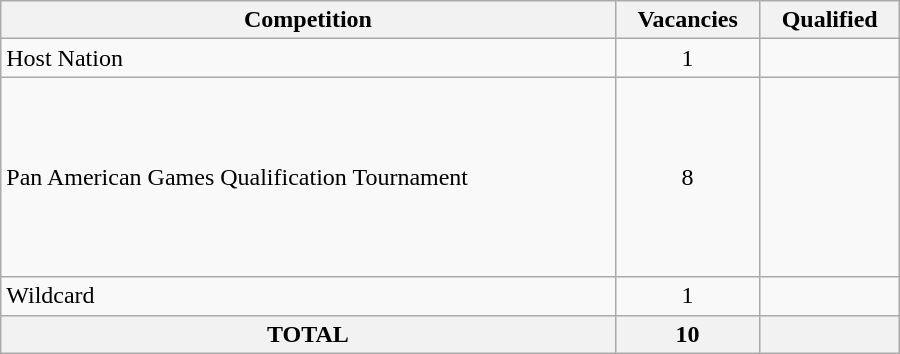<table class = "wikitable" width=600>
<tr>
<th>Competition</th>
<th>Vacancies</th>
<th>Qualified</th>
</tr>
<tr>
<td>Host Nation</td>
<td align="center">1</td>
<td></td>
</tr>
<tr>
<td>Pan American Games Qualification Tournament</td>
<td align="center">8</td>
<td><br><br><br><br><br><br><br></td>
</tr>
<tr>
<td>Wildcard</td>
<td align="center">1</td>
<td></td>
</tr>
<tr>
<th>TOTAL</th>
<th>10</th>
<th></th>
</tr>
</table>
